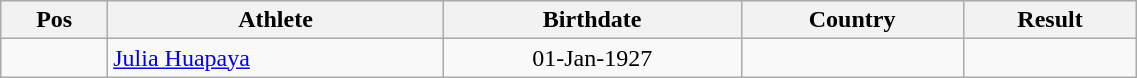<table class="wikitable"  style="text-align:center; width:60%;">
<tr>
<th>Pos</th>
<th>Athlete</th>
<th>Birthdate</th>
<th>Country</th>
<th>Result</th>
</tr>
<tr>
<td align=center></td>
<td align=left><a href='#'>Julia Huapaya</a></td>
<td>01-Jan-1927</td>
<td align=left></td>
<td></td>
</tr>
</table>
